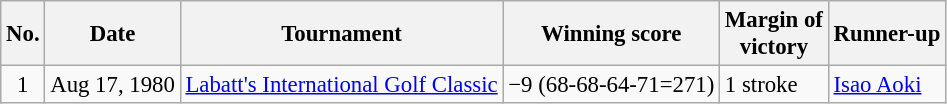<table class="wikitable" style="font-size:95%;">
<tr>
<th>No.</th>
<th>Date</th>
<th>Tournament</th>
<th>Winning score</th>
<th>Margin of<br>victory</th>
<th>Runner-up</th>
</tr>
<tr>
<td align=center>1</td>
<td align=right>Aug 17, 1980</td>
<td><a href='#'>Labatt's International Golf Classic</a></td>
<td>−9 (68-68-64-71=271)</td>
<td>1 stroke</td>
<td> <a href='#'>Isao Aoki</a></td>
</tr>
</table>
